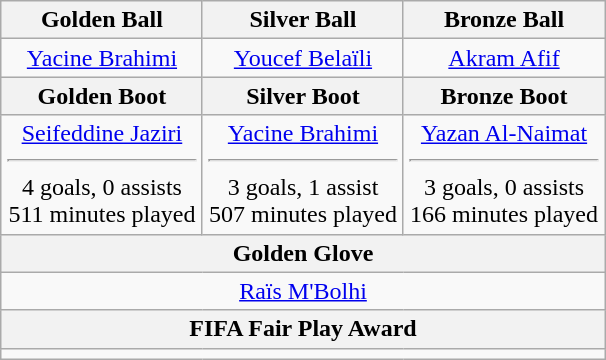<table class="wikitable" style="margin:auto; text-align:center;">
<tr>
<th style="width:33%">Golden Ball</th>
<th style="width:33%">Silver Ball</th>
<th style="width:33%">Bronze Ball</th>
</tr>
<tr>
<td> <a href='#'>Yacine Brahimi</a></td>
<td> <a href='#'>Youcef Belaïli</a></td>
<td> <a href='#'>Akram Afif</a></td>
</tr>
<tr>
<th>Golden Boot</th>
<th>Silver Boot</th>
<th>Bronze Boot</th>
</tr>
<tr>
<td> <a href='#'>Seifeddine Jaziri</a><hr>4 goals, 0 assists<br>511 minutes played</td>
<td> <a href='#'>Yacine Brahimi</a><hr>3 goals, 1 assist<br>507 minutes played</td>
<td> <a href='#'>Yazan Al-Naimat</a><hr>3 goals, 0 assists<br>166 minutes played</td>
</tr>
<tr>
<th colspan="3">Golden Glove</th>
</tr>
<tr>
<td colspan="3"> <a href='#'>Raïs M'Bolhi</a></td>
</tr>
<tr>
<th colspan="3">FIFA Fair Play Award</th>
</tr>
<tr>
<td colspan="3"></td>
</tr>
</table>
